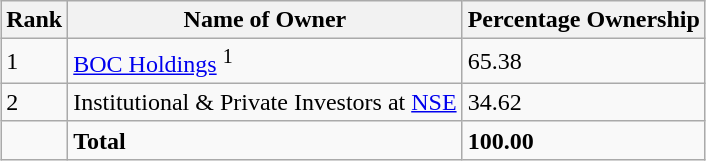<table class="wikitable sortable" style="margin: 0.5em auto">
<tr>
<th>Rank</th>
<th>Name of Owner</th>
<th>Percentage Ownership</th>
</tr>
<tr>
<td>1</td>
<td><a href='#'>BOC Holdings</a> <sup>1</sup></td>
<td>65.38</td>
</tr>
<tr>
<td>2</td>
<td>Institutional & Private Investors at <a href='#'>NSE</a></td>
<td>34.62</td>
</tr>
<tr>
<td></td>
<td><strong>Total</strong></td>
<td><strong>100.00</strong></td>
</tr>
</table>
